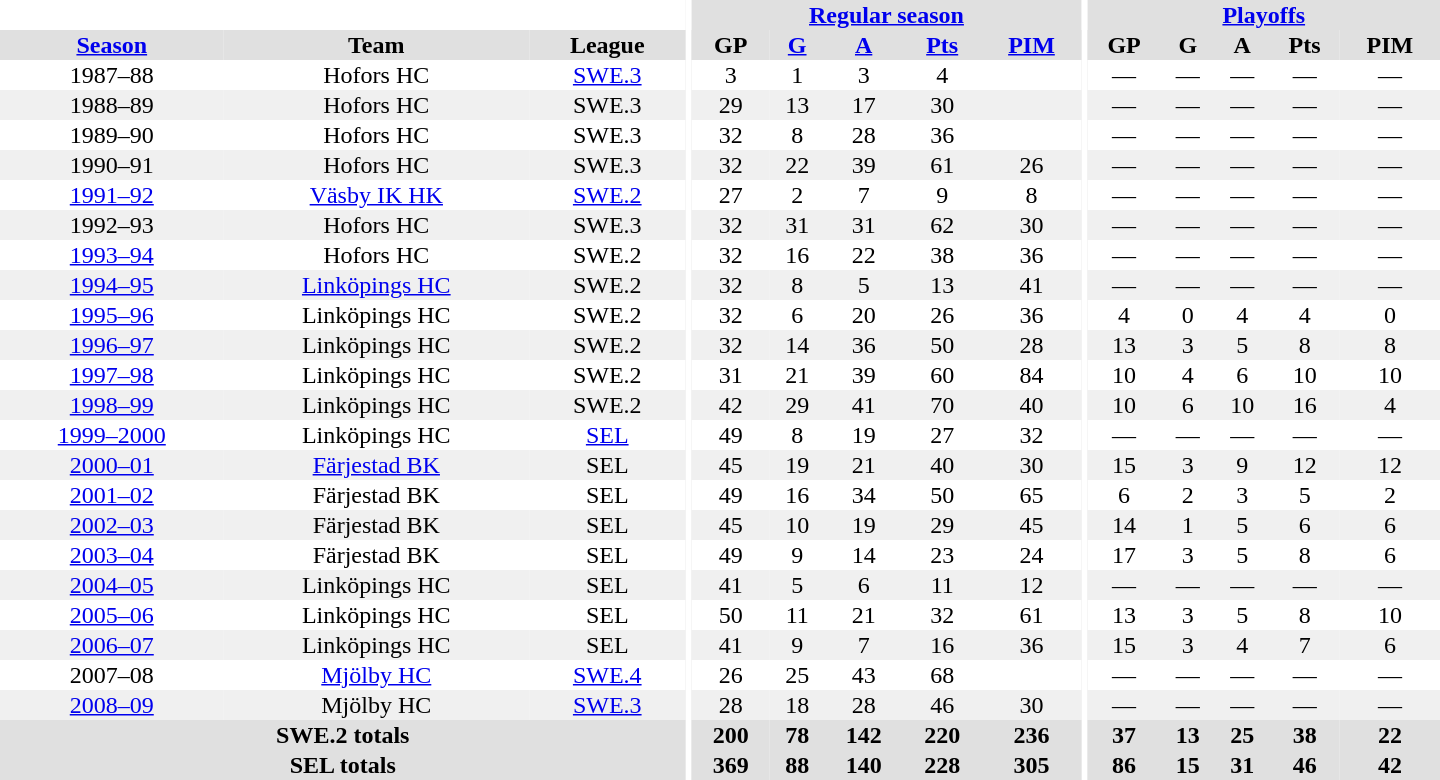<table border="0" cellpadding="1" cellspacing="0" style="text-align:center; width:60em">
<tr bgcolor="#e0e0e0">
<th colspan="3"  bgcolor="#ffffff"></th>
<th rowspan="100" bgcolor="#ffffff"></th>
<th colspan="5"><a href='#'>Regular season</a></th>
<th rowspan="100" bgcolor="#ffffff"></th>
<th colspan="5"><a href='#'>Playoffs</a></th>
</tr>
<tr bgcolor="#e0e0e0">
<th><a href='#'>Season</a></th>
<th>Team</th>
<th>League</th>
<th>GP</th>
<th><a href='#'>G</a></th>
<th><a href='#'>A</a></th>
<th><a href='#'>Pts</a></th>
<th><a href='#'>PIM</a></th>
<th>GP</th>
<th>G</th>
<th>A</th>
<th>Pts</th>
<th>PIM</th>
</tr>
<tr>
<td>1987–88</td>
<td>Hofors HC</td>
<td><a href='#'>SWE.3</a></td>
<td>3</td>
<td>1</td>
<td>3</td>
<td>4</td>
<td></td>
<td>—</td>
<td>—</td>
<td>—</td>
<td>—</td>
<td>—</td>
</tr>
<tr bgcolor="#f0f0f0">
<td>1988–89</td>
<td>Hofors HC</td>
<td>SWE.3</td>
<td>29</td>
<td>13</td>
<td>17</td>
<td>30</td>
<td></td>
<td>—</td>
<td>—</td>
<td>—</td>
<td>—</td>
<td>—</td>
</tr>
<tr>
<td>1989–90</td>
<td>Hofors HC</td>
<td>SWE.3</td>
<td>32</td>
<td>8</td>
<td>28</td>
<td>36</td>
<td></td>
<td>—</td>
<td>—</td>
<td>—</td>
<td>—</td>
<td>—</td>
</tr>
<tr bgcolor="#f0f0f0">
<td>1990–91</td>
<td>Hofors HC</td>
<td>SWE.3</td>
<td>32</td>
<td>22</td>
<td>39</td>
<td>61</td>
<td>26</td>
<td>—</td>
<td>—</td>
<td>—</td>
<td>—</td>
<td>—</td>
</tr>
<tr>
<td><a href='#'>1991–92</a></td>
<td><a href='#'>Väsby IK HK</a></td>
<td><a href='#'>SWE.2</a></td>
<td>27</td>
<td>2</td>
<td>7</td>
<td>9</td>
<td>8</td>
<td>—</td>
<td>—</td>
<td>—</td>
<td>—</td>
<td>—</td>
</tr>
<tr bgcolor="#f0f0f0">
<td>1992–93</td>
<td>Hofors HC</td>
<td>SWE.3</td>
<td>32</td>
<td>31</td>
<td>31</td>
<td>62</td>
<td>30</td>
<td>—</td>
<td>—</td>
<td>—</td>
<td>—</td>
<td>—</td>
</tr>
<tr>
<td><a href='#'>1993–94</a></td>
<td>Hofors HC</td>
<td>SWE.2</td>
<td>32</td>
<td>16</td>
<td>22</td>
<td>38</td>
<td>36</td>
<td>—</td>
<td>—</td>
<td>—</td>
<td>—</td>
<td>—</td>
</tr>
<tr bgcolor="#f0f0f0">
<td><a href='#'>1994–95</a></td>
<td><a href='#'>Linköpings HC</a></td>
<td>SWE.2</td>
<td>32</td>
<td>8</td>
<td>5</td>
<td>13</td>
<td>41</td>
<td>—</td>
<td>—</td>
<td>—</td>
<td>—</td>
<td>—</td>
</tr>
<tr>
<td><a href='#'>1995–96</a></td>
<td>Linköpings HC</td>
<td>SWE.2</td>
<td>32</td>
<td>6</td>
<td>20</td>
<td>26</td>
<td>36</td>
<td>4</td>
<td>0</td>
<td>4</td>
<td>4</td>
<td>0</td>
</tr>
<tr bgcolor="#f0f0f0">
<td><a href='#'>1996–97</a></td>
<td>Linköpings HC</td>
<td>SWE.2</td>
<td>32</td>
<td>14</td>
<td>36</td>
<td>50</td>
<td>28</td>
<td>13</td>
<td>3</td>
<td>5</td>
<td>8</td>
<td>8</td>
</tr>
<tr>
<td><a href='#'>1997–98</a></td>
<td>Linköpings HC</td>
<td>SWE.2</td>
<td>31</td>
<td>21</td>
<td>39</td>
<td>60</td>
<td>84</td>
<td>10</td>
<td>4</td>
<td>6</td>
<td>10</td>
<td>10</td>
</tr>
<tr bgcolor="#f0f0f0">
<td><a href='#'>1998–99</a></td>
<td>Linköpings HC</td>
<td>SWE.2</td>
<td>42</td>
<td>29</td>
<td>41</td>
<td>70</td>
<td>40</td>
<td>10</td>
<td>6</td>
<td>10</td>
<td>16</td>
<td>4</td>
</tr>
<tr>
<td><a href='#'>1999–2000</a></td>
<td>Linköpings HC</td>
<td><a href='#'>SEL</a></td>
<td>49</td>
<td>8</td>
<td>19</td>
<td>27</td>
<td>32</td>
<td>—</td>
<td>—</td>
<td>—</td>
<td>—</td>
<td>—</td>
</tr>
<tr bgcolor="#f0f0f0">
<td><a href='#'>2000–01</a></td>
<td><a href='#'>Färjestad BK</a></td>
<td>SEL</td>
<td>45</td>
<td>19</td>
<td>21</td>
<td>40</td>
<td>30</td>
<td>15</td>
<td>3</td>
<td>9</td>
<td>12</td>
<td>12</td>
</tr>
<tr>
<td><a href='#'>2001–02</a></td>
<td>Färjestad BK</td>
<td>SEL</td>
<td>49</td>
<td>16</td>
<td>34</td>
<td>50</td>
<td>65</td>
<td>6</td>
<td>2</td>
<td>3</td>
<td>5</td>
<td>2</td>
</tr>
<tr bgcolor="#f0f0f0">
<td><a href='#'>2002–03</a></td>
<td>Färjestad BK</td>
<td>SEL</td>
<td>45</td>
<td>10</td>
<td>19</td>
<td>29</td>
<td>45</td>
<td>14</td>
<td>1</td>
<td>5</td>
<td>6</td>
<td>6</td>
</tr>
<tr>
<td><a href='#'>2003–04</a></td>
<td>Färjestad BK</td>
<td>SEL</td>
<td>49</td>
<td>9</td>
<td>14</td>
<td>23</td>
<td>24</td>
<td>17</td>
<td>3</td>
<td>5</td>
<td>8</td>
<td>6</td>
</tr>
<tr bgcolor="#f0f0f0">
<td><a href='#'>2004–05</a></td>
<td>Linköpings HC</td>
<td>SEL</td>
<td>41</td>
<td>5</td>
<td>6</td>
<td>11</td>
<td>12</td>
<td>—</td>
<td>—</td>
<td>—</td>
<td>—</td>
<td>—</td>
</tr>
<tr>
<td><a href='#'>2005–06</a></td>
<td>Linköpings HC</td>
<td>SEL</td>
<td>50</td>
<td>11</td>
<td>21</td>
<td>32</td>
<td>61</td>
<td>13</td>
<td>3</td>
<td>5</td>
<td>8</td>
<td>10</td>
</tr>
<tr bgcolor="#f0f0f0">
<td><a href='#'>2006–07</a></td>
<td>Linköpings HC</td>
<td>SEL</td>
<td>41</td>
<td>9</td>
<td>7</td>
<td>16</td>
<td>36</td>
<td>15</td>
<td>3</td>
<td>4</td>
<td>7</td>
<td>6</td>
</tr>
<tr>
<td>2007–08</td>
<td><a href='#'>Mjölby HC</a></td>
<td><a href='#'>SWE.4</a></td>
<td>26</td>
<td>25</td>
<td>43</td>
<td>68</td>
<td></td>
<td>—</td>
<td>—</td>
<td>—</td>
<td>—</td>
<td>—</td>
</tr>
<tr bgcolor="#f0f0f0">
<td><a href='#'>2008–09</a></td>
<td>Mjölby HC</td>
<td><a href='#'>SWE.3</a></td>
<td>28</td>
<td>18</td>
<td>28</td>
<td>46</td>
<td>30</td>
<td>—</td>
<td>—</td>
<td>—</td>
<td>—</td>
<td>—</td>
</tr>
<tr bgcolor="#e0e0e0">
<th colspan="3">SWE.2 totals</th>
<th>200</th>
<th>78</th>
<th>142</th>
<th>220</th>
<th>236</th>
<th>37</th>
<th>13</th>
<th>25</th>
<th>38</th>
<th>22</th>
</tr>
<tr bgcolor="#e0e0e0">
<th colspan="3">SEL totals</th>
<th>369</th>
<th>88</th>
<th>140</th>
<th>228</th>
<th>305</th>
<th>86</th>
<th>15</th>
<th>31</th>
<th>46</th>
<th>42</th>
</tr>
</table>
